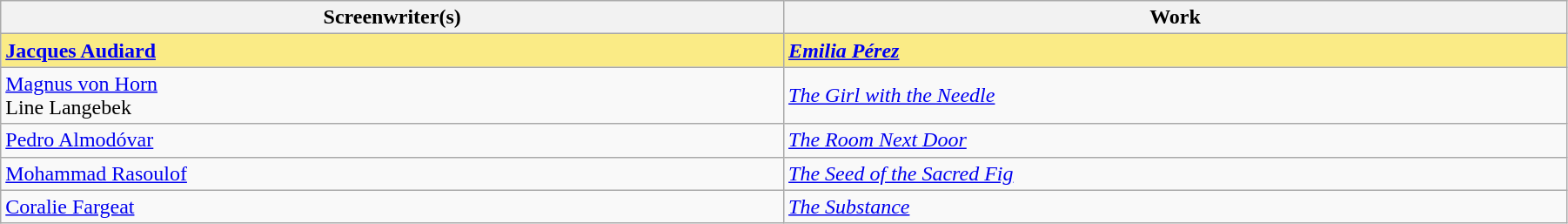<table class="sortable wikitable" width="95%" cellpadding="5">
<tr>
<th width="50%">Screenwriter(s)</th>
<th width="50%">Work</th>
</tr>
<tr>
<td style="background:#FAEB86"> <strong><a href='#'>Jacques Audiard</a></strong></td>
<td style="background:#FAEB86"><strong><em><a href='#'>Emilia Pérez</a></em></strong></td>
</tr>
<tr>
<td> <a href='#'>Magnus von Horn</a><br> Line Langebek</td>
<td><em><a href='#'>The Girl with the Needle</a></em></td>
</tr>
<tr>
<td> <a href='#'>Pedro Almodóvar</a></td>
<td><em><a href='#'>The Room Next Door</a></em></td>
</tr>
<tr>
<td> <a href='#'>Mohammad Rasoulof</a></td>
<td><em><a href='#'>The Seed of the Sacred Fig</a></em></td>
</tr>
<tr>
<td> <a href='#'>Coralie Fargeat</a></td>
<td><em><a href='#'>The Substance</a></em></td>
</tr>
</table>
